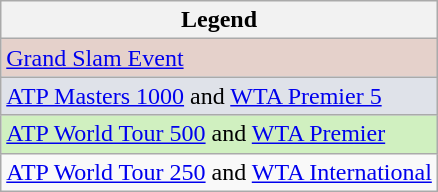<table class="wikitable">
<tr>
<th>Legend</th>
</tr>
<tr style=background:#e5d1cb;>
<td><a href='#'>Grand Slam Event</a></td>
</tr>
<tr style=background:#dfe2e9;>
<td><a href='#'>ATP Masters 1000</a> and <a href='#'>WTA Premier 5</a></td>
</tr>
<tr style=background:#d0f0c0;>
<td><a href='#'>ATP World Tour 500</a> and <a href='#'>WTA Premier</a></td>
</tr>
<tr group4style=background:#ffffff;>
<td><a href='#'>ATP World Tour 250</a> and <a href='#'>WTA International</a></td>
</tr>
</table>
